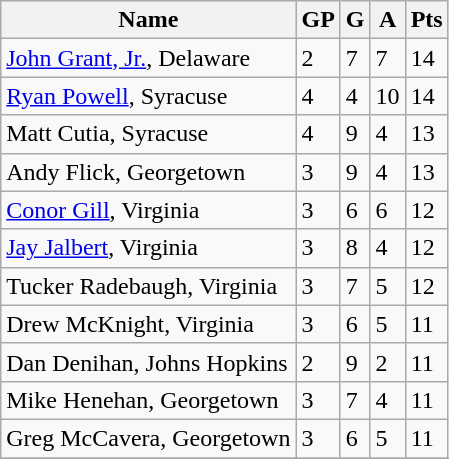<table class="wikitable">
<tr>
<th>Name</th>
<th>GP</th>
<th>G</th>
<th>A</th>
<th>Pts</th>
</tr>
<tr>
<td><a href='#'>John Grant, Jr.</a>, Delaware</td>
<td>2</td>
<td>7</td>
<td>7</td>
<td>14</td>
</tr>
<tr>
<td><a href='#'>Ryan Powell</a>, Syracuse</td>
<td>4</td>
<td>4</td>
<td>10</td>
<td>14</td>
</tr>
<tr>
<td>Matt Cutia, Syracuse</td>
<td>4</td>
<td>9</td>
<td>4</td>
<td>13</td>
</tr>
<tr>
<td>Andy Flick, Georgetown</td>
<td>3</td>
<td>9</td>
<td>4</td>
<td>13</td>
</tr>
<tr>
<td><a href='#'>Conor Gill</a>, Virginia</td>
<td>3</td>
<td>6</td>
<td>6</td>
<td>12</td>
</tr>
<tr>
<td><a href='#'>Jay Jalbert</a>, Virginia</td>
<td>3</td>
<td>8</td>
<td>4</td>
<td>12</td>
</tr>
<tr>
<td>Tucker Radebaugh, Virginia</td>
<td>3</td>
<td>7</td>
<td>5</td>
<td>12</td>
</tr>
<tr>
<td>Drew McKnight, Virginia</td>
<td>3</td>
<td>6</td>
<td>5</td>
<td>11</td>
</tr>
<tr>
<td>Dan Denihan, Johns Hopkins</td>
<td>2</td>
<td>9</td>
<td>2</td>
<td>11</td>
</tr>
<tr>
<td>Mike Henehan, Georgetown</td>
<td>3</td>
<td>7</td>
<td>4</td>
<td>11</td>
</tr>
<tr>
<td>Greg McCavera, Georgetown</td>
<td>3</td>
<td>6</td>
<td>5</td>
<td>11</td>
</tr>
<tr>
</tr>
</table>
